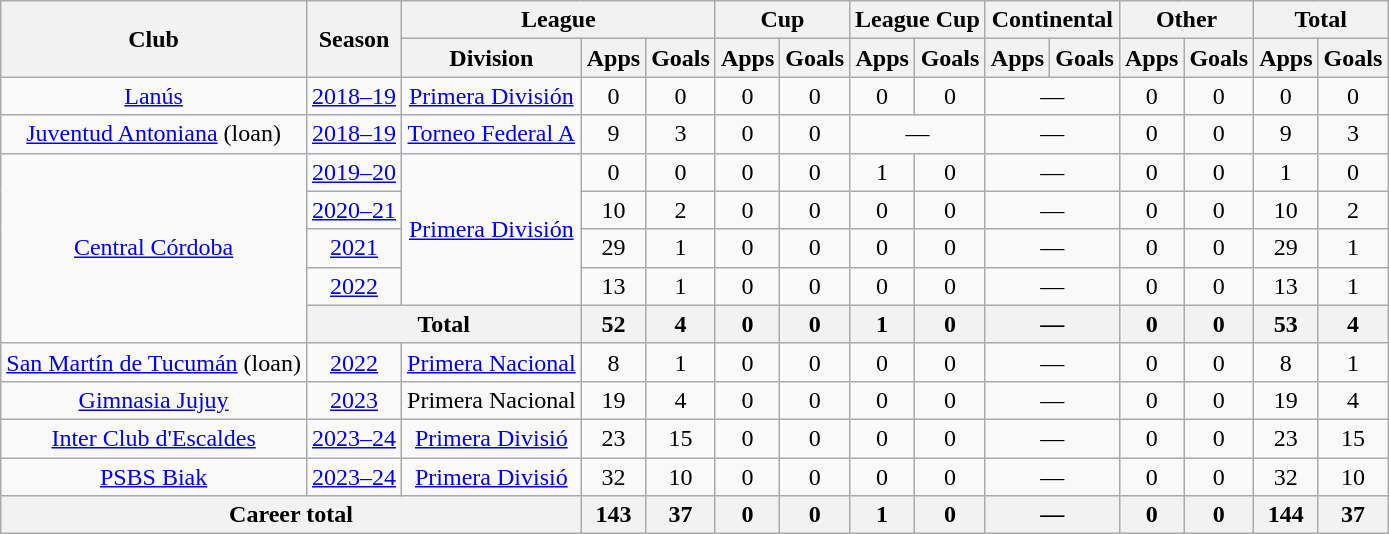<table class="wikitable" style="text-align:center">
<tr>
<th rowspan="2">Club</th>
<th rowspan="2">Season</th>
<th colspan="3">League</th>
<th colspan="2">Cup</th>
<th colspan="2">League Cup</th>
<th colspan="2">Continental</th>
<th colspan="2">Other</th>
<th colspan="2">Total</th>
</tr>
<tr>
<th>Division</th>
<th>Apps</th>
<th>Goals</th>
<th>Apps</th>
<th>Goals</th>
<th>Apps</th>
<th>Goals</th>
<th>Apps</th>
<th>Goals</th>
<th>Apps</th>
<th>Goals</th>
<th>Apps</th>
<th>Goals</th>
</tr>
<tr>
<td rowspan="1"><a href='#'>Lanús</a></td>
<td><a href='#'>2018–19</a></td>
<td rowspan="1"><a href='#'>Primera División</a></td>
<td>0</td>
<td>0</td>
<td>0</td>
<td>0</td>
<td>0</td>
<td>0</td>
<td colspan="2">—</td>
<td>0</td>
<td>0</td>
<td>0</td>
<td>0</td>
</tr>
<tr>
<td rowspan="1"><a href='#'>Juventud Antoniana</a> (loan)</td>
<td><a href='#'>2018–19</a></td>
<td rowspan="1"><a href='#'>Torneo Federal A</a></td>
<td>9</td>
<td>3</td>
<td>0</td>
<td>0</td>
<td colspan="2">—</td>
<td colspan="2">—</td>
<td>0</td>
<td>0</td>
<td>9</td>
<td>3</td>
</tr>
<tr>
<td rowspan="5"><a href='#'>Central Córdoba</a></td>
<td><a href='#'>2019–20</a></td>
<td rowspan="4"><a href='#'>Primera División</a></td>
<td>0</td>
<td>0</td>
<td>0</td>
<td>0</td>
<td>1</td>
<td>0</td>
<td colspan="2">—</td>
<td>0</td>
<td>0</td>
<td>1</td>
<td>0</td>
</tr>
<tr>
<td><a href='#'>2020–21</a></td>
<td>10</td>
<td>2</td>
<td>0</td>
<td>0</td>
<td>0</td>
<td>0</td>
<td colspan="2">—</td>
<td>0</td>
<td>0</td>
<td>10</td>
<td>2</td>
</tr>
<tr>
<td><a href='#'>2021</a></td>
<td>29</td>
<td>1</td>
<td>0</td>
<td>0</td>
<td>0</td>
<td>0</td>
<td colspan="2">—</td>
<td>0</td>
<td>0</td>
<td>29</td>
<td>1</td>
</tr>
<tr>
<td><a href='#'>2022</a></td>
<td>13</td>
<td>1</td>
<td>0</td>
<td>0</td>
<td>0</td>
<td>0</td>
<td colspan="2">—</td>
<td>0</td>
<td>0</td>
<td>13</td>
<td>1</td>
</tr>
<tr>
<th colspan="2">Total</th>
<th>52</th>
<th>4</th>
<th>0</th>
<th>0</th>
<th>1</th>
<th>0</th>
<th colspan="2">—</th>
<th>0</th>
<th>0</th>
<th>53</th>
<th>4</th>
</tr>
<tr>
<td rowspan="1"><a href='#'>San Martín de Tucumán</a> (loan)</td>
<td><a href='#'>2022</a></td>
<td rowspan="1"><a href='#'>Primera Nacional</a></td>
<td>8</td>
<td>1</td>
<td>0</td>
<td>0</td>
<td>0</td>
<td>0</td>
<td colspan="2">—</td>
<td>0</td>
<td>0</td>
<td>8</td>
<td>1</td>
</tr>
<tr>
<td rowspan="1"><a href='#'>Gimnasia Jujuy</a></td>
<td><a href='#'>2023</a></td>
<td rowspan="1">Primera Nacional</td>
<td>19</td>
<td>4</td>
<td>0</td>
<td>0</td>
<td>0</td>
<td>0</td>
<td colspan="2">—</td>
<td>0</td>
<td>0</td>
<td>19</td>
<td>4</td>
</tr>
<tr>
<td rowspan="1"><a href='#'>Inter Club d'Escaldes</a></td>
<td><a href='#'>2023–24</a></td>
<td rowspan="1"><a href='#'>Primera Divisió</a></td>
<td>23</td>
<td>15</td>
<td>0</td>
<td>0</td>
<td>0</td>
<td>0</td>
<td colspan="2">—</td>
<td>0</td>
<td>0</td>
<td>23</td>
<td>15</td>
</tr>
<tr>
<td rowspan="1"><a href='#'>PSBS Biak</a></td>
<td><a href='#'>2023–24</a></td>
<td rowspan="1"><a href='#'>Primera Divisió</a></td>
<td>32</td>
<td>10</td>
<td>0</td>
<td>0</td>
<td>0</td>
<td>0</td>
<td colspan="2">—</td>
<td>0</td>
<td>0</td>
<td>32</td>
<td>10</td>
</tr>
<tr>
<th colspan="3">Career total</th>
<th>143</th>
<th>37</th>
<th>0</th>
<th>0</th>
<th>1</th>
<th>0</th>
<th colspan="2">—</th>
<th>0</th>
<th>0</th>
<th>144</th>
<th>37</th>
</tr>
</table>
